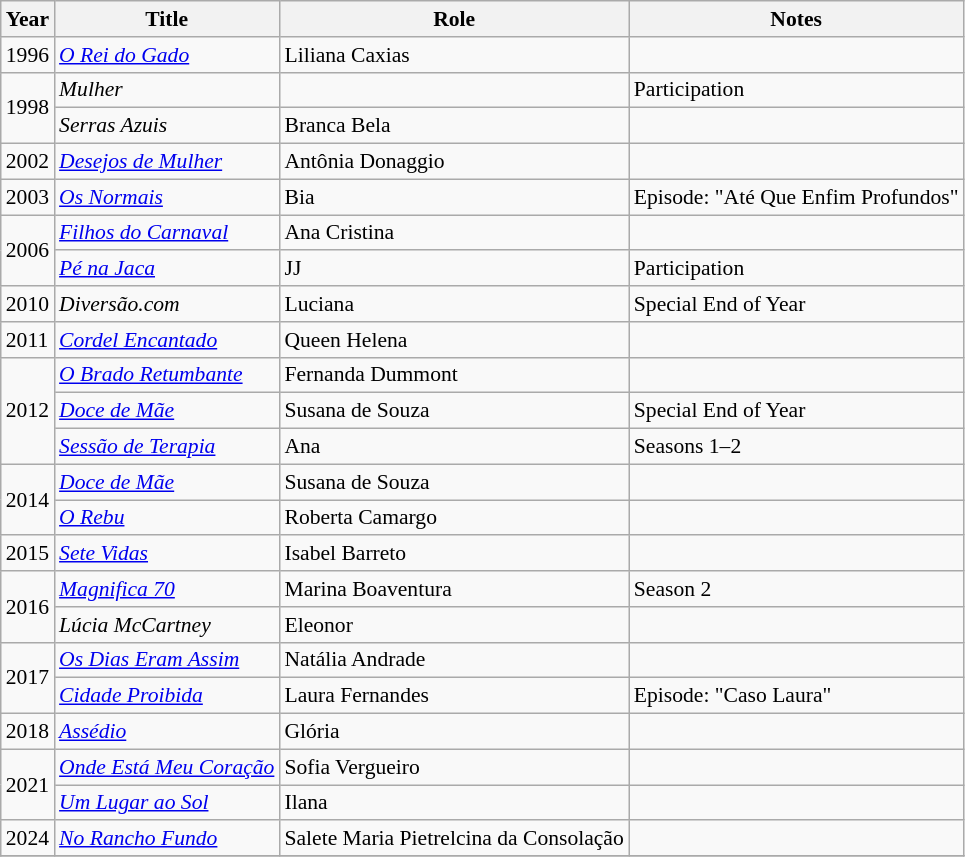<table class="wikitable" style="font-size: 90%;">
<tr>
<th>Year</th>
<th>Title</th>
<th>Role</th>
<th>Notes</th>
</tr>
<tr>
<td>1996</td>
<td><em><a href='#'>O Rei do Gado</a></em></td>
<td>Liliana Caxias</td>
<td></td>
</tr>
<tr>
<td rowspan="2">1998</td>
<td><em>Mulher</em></td>
<td></td>
<td>Participation</td>
</tr>
<tr>
<td><em>Serras Azuis</em></td>
<td>Branca Bela</td>
<td></td>
</tr>
<tr>
<td>2002</td>
<td><em><a href='#'>Desejos de Mulher</a></em></td>
<td>Antônia Donaggio</td>
<td></td>
</tr>
<tr>
<td>2003</td>
<td><em><a href='#'>Os Normais</a></em></td>
<td>Bia</td>
<td>Episode: "Até Que Enfim Profundos"</td>
</tr>
<tr>
<td rowspan="2">2006</td>
<td><em><a href='#'>Filhos do Carnaval</a></em></td>
<td>Ana Cristina</td>
<td></td>
</tr>
<tr>
<td><em><a href='#'>Pé na Jaca</a></em></td>
<td>JJ</td>
<td>Participation</td>
</tr>
<tr>
<td>2010</td>
<td><em>Diversão.com</em></td>
<td>Luciana</td>
<td>Special End of Year</td>
</tr>
<tr>
<td>2011</td>
<td><em><a href='#'>Cordel Encantado</a></em></td>
<td>Queen Helena</td>
<td></td>
</tr>
<tr>
<td rowspan="3">2012</td>
<td><em><a href='#'>O Brado Retumbante</a></em></td>
<td>Fernanda Dummont</td>
<td></td>
</tr>
<tr>
<td><em><a href='#'>Doce de Mãe</a></em></td>
<td>Susana de Souza</td>
<td>Special End of Year</td>
</tr>
<tr>
<td><em><a href='#'>Sessão de Terapia</a></em></td>
<td>Ana</td>
<td>Seasons 1–2</td>
</tr>
<tr>
<td rowspan="2">2014</td>
<td><em><a href='#'>Doce de Mãe</a></em></td>
<td>Susana de Souza</td>
<td></td>
</tr>
<tr>
<td><em><a href='#'>O Rebu</a></em></td>
<td>Roberta Camargo</td>
<td></td>
</tr>
<tr>
<td>2015</td>
<td><em><a href='#'>Sete Vidas</a></em></td>
<td>Isabel Barreto</td>
<td></td>
</tr>
<tr>
<td rowspan="2">2016</td>
<td><em><a href='#'>Magnifica 70</a></em></td>
<td>Marina Boaventura</td>
<td>Season 2</td>
</tr>
<tr>
<td><em>Lúcia McCartney</em></td>
<td>Eleonor</td>
<td></td>
</tr>
<tr>
<td rowspan="2">2017</td>
<td><em><a href='#'>Os Dias Eram Assim</a></em></td>
<td>Natália Andrade</td>
<td></td>
</tr>
<tr>
<td><em><a href='#'>Cidade Proibida</a></em></td>
<td>Laura Fernandes</td>
<td>Episode: "Caso Laura"</td>
</tr>
<tr>
<td>2018</td>
<td><em><a href='#'>Assédio</a></em></td>
<td>Glória</td>
<td></td>
</tr>
<tr>
<td rowspan="2">2021</td>
<td><a href='#'><em>Onde Está Meu Coração</em></a></td>
<td>Sofia Vergueiro</td>
<td></td>
</tr>
<tr>
<td><em><a href='#'>Um Lugar ao Sol</a></em></td>
<td>Ilana</td>
<td></td>
</tr>
<tr>
<td>2024</td>
<td><em><a href='#'>No Rancho Fundo</a></em></td>
<td>Salete Maria Pietrelcina da Consolação</td>
<td></td>
</tr>
<tr>
</tr>
</table>
